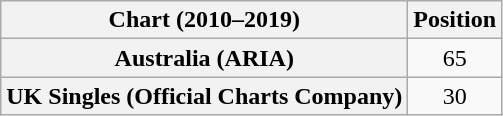<table class="wikitable sortable plainrowheaders" style="text-align:center">
<tr>
<th scope="col">Chart (2010–2019)</th>
<th scope="col">Position</th>
</tr>
<tr>
<th scope="row">Australia (ARIA)</th>
<td>65</td>
</tr>
<tr>
<th scope="row">UK Singles (Official Charts Company)</th>
<td>30</td>
</tr>
</table>
